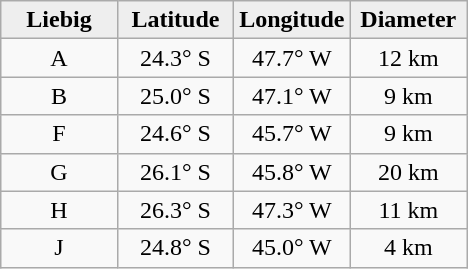<table class="wikitable">
<tr>
<th width="25%" style="background:#eeeeee;">Liebig</th>
<th width="25%" style="background:#eeeeee;">Latitude</th>
<th width="25%" style="background:#eeeeee;">Longitude</th>
<th width="25%" style="background:#eeeeee;">Diameter</th>
</tr>
<tr>
<td align="center">A</td>
<td align="center">24.3° S</td>
<td align="center">47.7° W</td>
<td align="center">12 km</td>
</tr>
<tr>
<td align="center">B</td>
<td align="center">25.0° S</td>
<td align="center">47.1° W</td>
<td align="center">9 km</td>
</tr>
<tr>
<td align="center">F</td>
<td align="center">24.6° S</td>
<td align="center">45.7° W</td>
<td align="center">9 km</td>
</tr>
<tr>
<td align="center">G</td>
<td align="center">26.1° S</td>
<td align="center">45.8° W</td>
<td align="center">20 km</td>
</tr>
<tr>
<td align="center">H</td>
<td align="center">26.3° S</td>
<td align="center">47.3° W</td>
<td align="center">11 km</td>
</tr>
<tr>
<td align="center">J</td>
<td align="center">24.8° S</td>
<td align="center">45.0° W</td>
<td align="center">4 km</td>
</tr>
</table>
